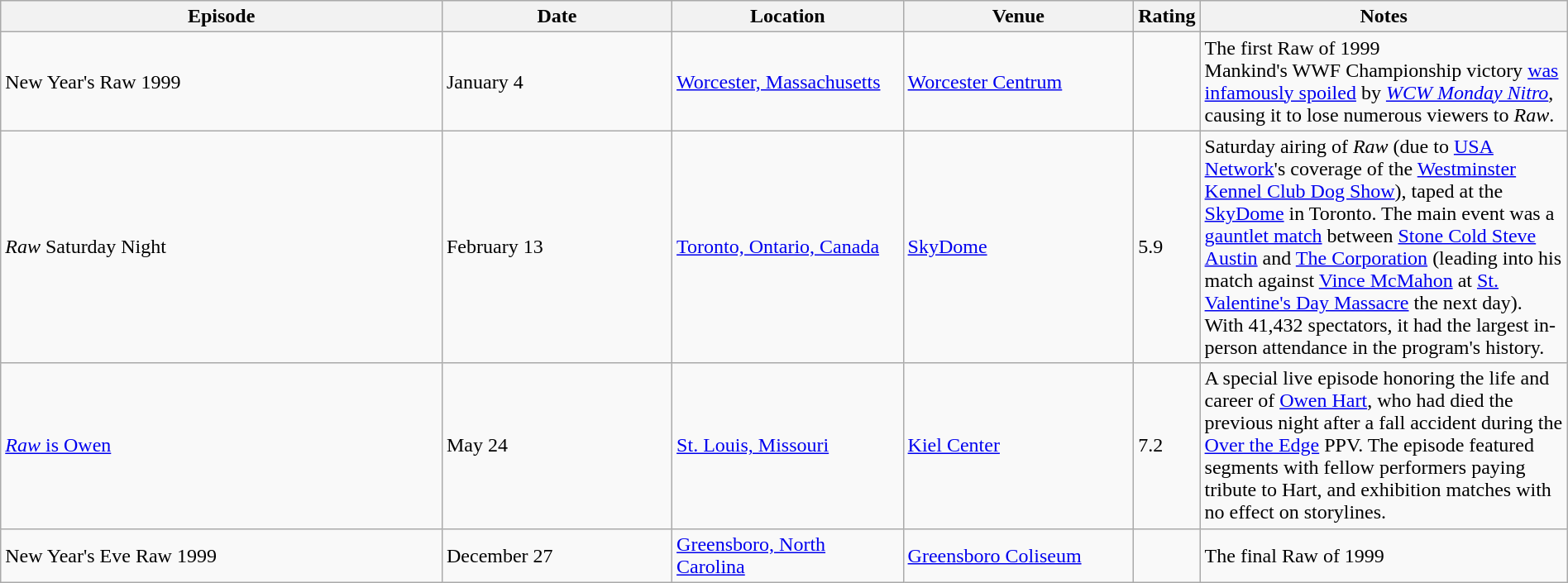<table class="wikitable plainrowheaders sortable" style="width:100%;">
<tr>
<th style="width:29%;">Episode</th>
<th style="width:15%;">Date</th>
<th style="width:15%;">Location</th>
<th style="width:15%;">Venue</th>
<th style="width:2%;">Rating</th>
<th style="width:99%;">Notes</th>
</tr>
<tr>
<td>New Year's Raw 1999</td>
<td>January 4</td>
<td><a href='#'>Worcester, Massachusetts</a></td>
<td><a href='#'>Worcester Centrum</a></td>
<td></td>
<td>The first Raw of 1999<br>Mankind's WWF Championship victory <a href='#'>was infamously spoiled</a> by <em><a href='#'>WCW Monday Nitro</a></em>, causing it to lose numerous viewers to <em>Raw</em>.</td>
</tr>
<tr>
<td><em>Raw</em> Saturday Night</td>
<td>February 13</td>
<td><a href='#'>Toronto, Ontario, Canada</a></td>
<td><a href='#'>SkyDome</a></td>
<td>5.9</td>
<td>Saturday airing of <em>Raw</em> (due to <a href='#'>USA Network</a>'s coverage of the <a href='#'>Westminster Kennel Club Dog Show</a>), taped at the <a href='#'>SkyDome</a> in Toronto. The main event was a <a href='#'>gauntlet match</a> between <a href='#'>Stone Cold Steve Austin</a> and <a href='#'>The Corporation</a> (leading into his match against <a href='#'>Vince McMahon</a> at <a href='#'>St. Valentine's Day Massacre</a> the next day). With 41,432 spectators, it had the largest in-person attendance in the program's history.</td>
</tr>
<tr>
<td><a href='#'><em>Raw</em> is Owen</a></td>
<td>May 24</td>
<td><a href='#'>St. Louis, Missouri</a></td>
<td><a href='#'>Kiel Center</a></td>
<td>7.2</td>
<td>A special live episode honoring the life and career of <a href='#'>Owen Hart</a>, who had died the previous night after a fall accident during the <a href='#'>Over the Edge</a> PPV. The episode featured segments with fellow performers paying tribute to Hart, and exhibition matches with no effect on storylines.</td>
</tr>
<tr>
<td>New Year's Eve Raw 1999</td>
<td>December 27</td>
<td><a href='#'>Greensboro, North Carolina</a></td>
<td><a href='#'>Greensboro Coliseum</a></td>
<td></td>
<td>The final Raw of 1999</td>
</tr>
</table>
